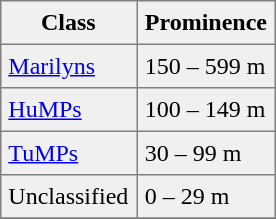<table border=1 cellspacing=0 cellpadding=5 style="border-collapse: collapse; background:#f0f0f0; float: right;">
<tr>
<th>Class</th>
<th>Prominence</th>
</tr>
<tr>
<td><a href='#'>Marilyns</a></td>
<td>150 – 599 m</td>
</tr>
<tr>
<td><a href='#'>HuMPs</a></td>
<td>100 – 149 m</td>
</tr>
<tr>
<td><a href='#'>TuMPs</a></td>
<td>30 – 99 m</td>
</tr>
<tr>
<td>Unclassified</td>
<td>0 – 29 m</td>
</tr>
<tr>
</tr>
</table>
